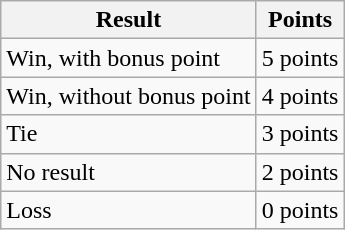<table class="wikitable">
<tr>
<th>Result</th>
<th>Points</th>
</tr>
<tr>
<td>Win, with bonus point</td>
<td>5 points</td>
</tr>
<tr>
<td>Win, without bonus point</td>
<td>4 points</td>
</tr>
<tr>
<td>Tie</td>
<td>3 points</td>
</tr>
<tr>
<td>No result</td>
<td>2 points</td>
</tr>
<tr>
<td>Loss</td>
<td>0 points</td>
</tr>
</table>
